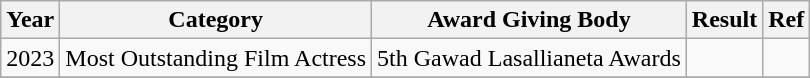<table class="wikitable">
<tr>
<th>Year</th>
<th class="unsortable">Category</th>
<th class="unsortable">Award Giving Body</th>
<th class="unsortable">Result</th>
<th class="unsortable">Ref</th>
</tr>
<tr>
<td>2023</td>
<td>Most Outstanding Film Actress</td>
<td>5th Gawad Lasallianeta Awards</td>
<td></td>
<td></td>
</tr>
<tr>
</tr>
</table>
